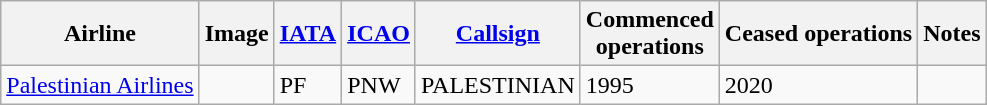<table class="wikitable sortable">
<tr valign="middle">
<th>Airline</th>
<th>Image</th>
<th><a href='#'>IATA</a></th>
<th><a href='#'>ICAO</a></th>
<th><a href='#'>Callsign</a></th>
<th>Commenced<br>operations</th>
<th>Ceased operations</th>
<th>Notes</th>
</tr>
<tr>
<td><a href='#'>Palestinian Airlines</a></td>
<td></td>
<td>PF</td>
<td>PNW</td>
<td>PALESTINIAN</td>
<td>1995</td>
<td>2020</td>
<td></td>
</tr>
</table>
